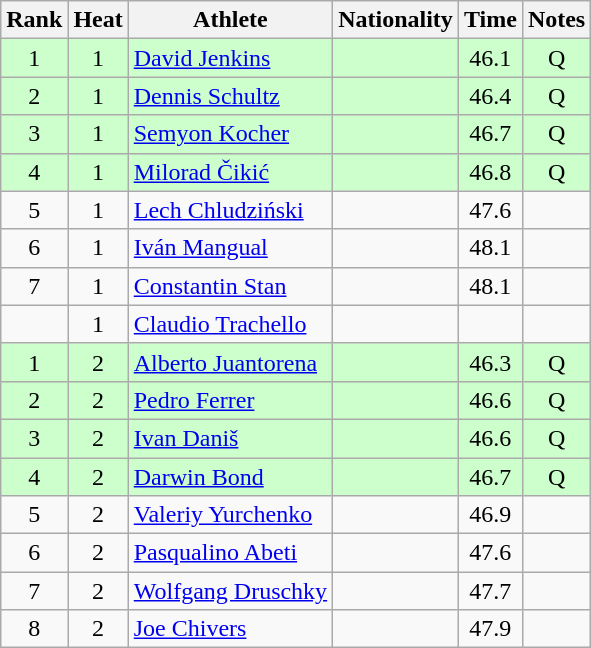<table class="wikitable sortable" style="text-align:center">
<tr>
<th>Rank</th>
<th>Heat</th>
<th>Athlete</th>
<th>Nationality</th>
<th>Time</th>
<th>Notes</th>
</tr>
<tr bgcolor=ccffcc>
<td>1</td>
<td>1</td>
<td align=left><a href='#'>David Jenkins</a></td>
<td align=left></td>
<td>46.1</td>
<td>Q</td>
</tr>
<tr bgcolor=ccffcc>
<td>2</td>
<td>1</td>
<td align=left><a href='#'>Dennis Schultz</a></td>
<td align=left></td>
<td>46.4</td>
<td>Q</td>
</tr>
<tr bgcolor=ccffcc>
<td>3</td>
<td>1</td>
<td align=left><a href='#'>Semyon Kocher</a></td>
<td align=left></td>
<td>46.7</td>
<td>Q</td>
</tr>
<tr bgcolor=ccffcc>
<td>4</td>
<td>1</td>
<td align=left><a href='#'>Milorad Čikić</a></td>
<td align=left></td>
<td>46.8</td>
<td>Q</td>
</tr>
<tr>
<td>5</td>
<td>1</td>
<td align=left><a href='#'>Lech Chludziński</a></td>
<td align=left></td>
<td>47.6</td>
<td></td>
</tr>
<tr>
<td>6</td>
<td>1</td>
<td align=left><a href='#'>Iván Mangual</a></td>
<td align=left></td>
<td>48.1</td>
<td></td>
</tr>
<tr>
<td>7</td>
<td>1</td>
<td align=left><a href='#'>Constantin Stan</a></td>
<td align=left></td>
<td>48.1</td>
<td></td>
</tr>
<tr>
<td></td>
<td>1</td>
<td align=left><a href='#'>Claudio Trachello</a></td>
<td align=left></td>
<td></td>
<td></td>
</tr>
<tr bgcolor=ccffcc>
<td>1</td>
<td>2</td>
<td align=left><a href='#'>Alberto Juantorena</a></td>
<td align=left></td>
<td>46.3</td>
<td>Q</td>
</tr>
<tr bgcolor=ccffcc>
<td>2</td>
<td>2</td>
<td align=left><a href='#'>Pedro Ferrer</a></td>
<td align=left></td>
<td>46.6</td>
<td>Q</td>
</tr>
<tr bgcolor=ccffcc>
<td>3</td>
<td>2</td>
<td align=left><a href='#'>Ivan Daniš</a></td>
<td align=left></td>
<td>46.6</td>
<td>Q</td>
</tr>
<tr bgcolor=ccffcc>
<td>4</td>
<td>2</td>
<td align=left><a href='#'>Darwin Bond</a></td>
<td align=left></td>
<td>46.7</td>
<td>Q</td>
</tr>
<tr>
<td>5</td>
<td>2</td>
<td align=left><a href='#'>Valeriy Yurchenko</a></td>
<td align=left></td>
<td>46.9</td>
<td></td>
</tr>
<tr>
<td>6</td>
<td>2</td>
<td align=left><a href='#'>Pasqualino Abeti</a></td>
<td align=left></td>
<td>47.6</td>
<td></td>
</tr>
<tr>
<td>7</td>
<td>2</td>
<td align=left><a href='#'>Wolfgang Druschky</a></td>
<td align=left></td>
<td>47.7</td>
<td></td>
</tr>
<tr>
<td>8</td>
<td>2</td>
<td align=left><a href='#'>Joe Chivers</a></td>
<td align=left></td>
<td>47.9</td>
<td></td>
</tr>
</table>
